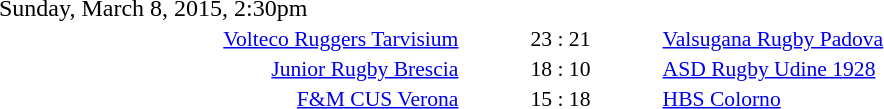<table style="width:70%;" cellspacing="1">
<tr>
<th width=35%></th>
<th width=15%></th>
<th></th>
</tr>
<tr>
<td>Sunday, March 8, 2015, 2:30pm</td>
</tr>
<tr style=font-size:90%>
<td align=right><a href='#'>Volteco Ruggers Tarvisium</a></td>
<td align=center>23 : 21</td>
<td><a href='#'>Valsugana Rugby Padova</a></td>
</tr>
<tr style=font-size:90%>
<td align=right><a href='#'>Junior Rugby Brescia</a></td>
<td align=center>18 : 10</td>
<td><a href='#'>ASD Rugby Udine 1928</a></td>
</tr>
<tr style=font-size:90%>
<td align=right><a href='#'>F&M CUS Verona</a></td>
<td align=center>15 : 18</td>
<td><a href='#'>HBS Colorno</a></td>
</tr>
</table>
